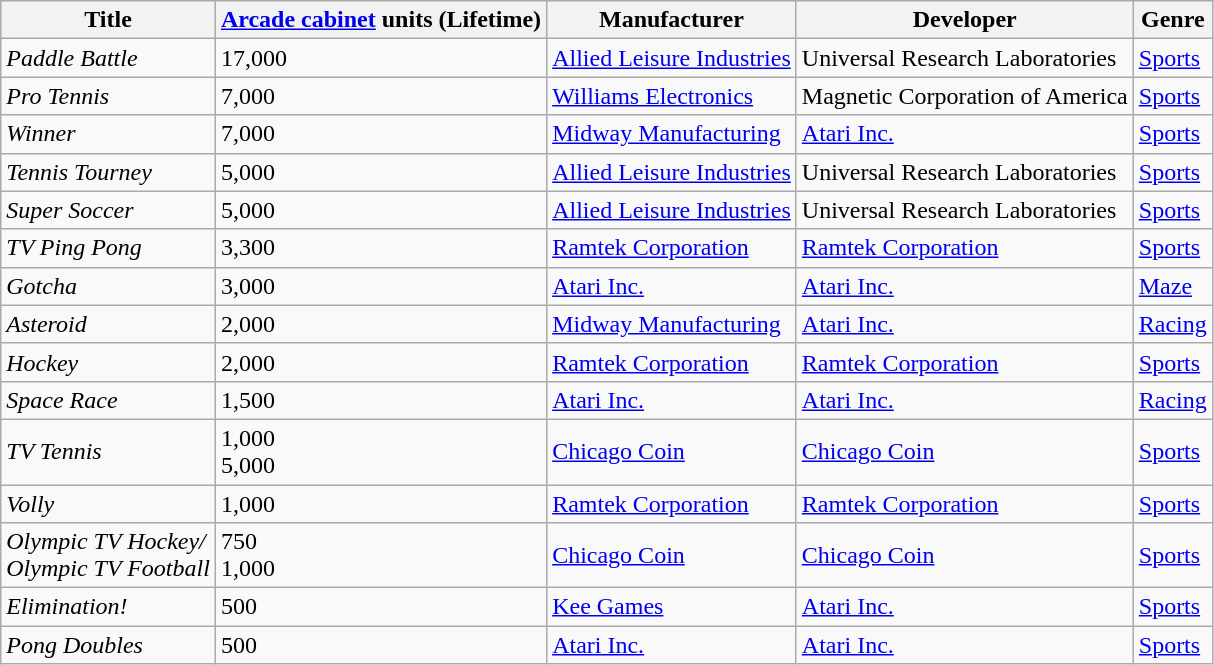<table class="wikitable sortable">
<tr>
<th>Title</th>
<th><a href='#'>Arcade cabinet</a> units (Lifetime)</th>
<th>Manufacturer</th>
<th>Developer</th>
<th>Genre</th>
</tr>
<tr>
<td><em>Paddle Battle</em></td>
<td>17,000</td>
<td><a href='#'>Allied Leisure Industries</a></td>
<td>Universal Research Laboratories</td>
<td><a href='#'>Sports</a></td>
</tr>
<tr>
<td><em>Pro Tennis</em></td>
<td>7,000</td>
<td><a href='#'>Williams Electronics</a></td>
<td>Magnetic Corporation of America</td>
<td><a href='#'>Sports</a></td>
</tr>
<tr>
<td><em>Winner</em></td>
<td>7,000</td>
<td><a href='#'>Midway Manufacturing</a></td>
<td><a href='#'>Atari Inc.</a></td>
<td><a href='#'>Sports</a></td>
</tr>
<tr>
<td><em>Tennis Tourney</em></td>
<td>5,000</td>
<td><a href='#'>Allied Leisure Industries</a></td>
<td>Universal Research Laboratories</td>
<td><a href='#'>Sports</a></td>
</tr>
<tr>
<td><em>Super Soccer</em></td>
<td>5,000</td>
<td><a href='#'>Allied Leisure Industries</a></td>
<td>Universal Research Laboratories</td>
<td><a href='#'>Sports</a></td>
</tr>
<tr>
<td><em>TV Ping Pong</em></td>
<td>3,300</td>
<td><a href='#'>Ramtek Corporation</a></td>
<td><a href='#'>Ramtek Corporation</a></td>
<td><a href='#'>Sports</a></td>
</tr>
<tr>
<td><em>Gotcha</em></td>
<td>3,000</td>
<td><a href='#'>Atari Inc.</a></td>
<td><a href='#'>Atari Inc.</a></td>
<td><a href='#'>Maze</a></td>
</tr>
<tr>
<td><em>Asteroid</em></td>
<td>2,000</td>
<td><a href='#'>Midway Manufacturing</a></td>
<td><a href='#'>Atari Inc.</a></td>
<td><a href='#'>Racing</a></td>
</tr>
<tr>
<td><em>Hockey</em></td>
<td>2,000</td>
<td><a href='#'>Ramtek Corporation</a></td>
<td><a href='#'>Ramtek Corporation</a></td>
<td><a href='#'>Sports</a></td>
</tr>
<tr>
<td><em>Space Race</em></td>
<td>1,500</td>
<td><a href='#'>Atari Inc.</a></td>
<td><a href='#'>Atari Inc.</a></td>
<td><a href='#'>Racing</a></td>
</tr>
<tr>
<td><em>TV Tennis</em></td>
<td>1,000<br>5,000</td>
<td><a href='#'>Chicago Coin</a></td>
<td><a href='#'>Chicago Coin</a></td>
<td><a href='#'>Sports</a></td>
</tr>
<tr>
<td><em>Volly</em></td>
<td>1,000</td>
<td><a href='#'>Ramtek Corporation</a></td>
<td><a href='#'>Ramtek Corporation</a></td>
<td><a href='#'>Sports</a></td>
</tr>
<tr>
<td><em>Olympic TV Hockey/</em><br><em>Olympic TV Football</em></td>
<td>750<br>1,000</td>
<td><a href='#'>Chicago Coin</a></td>
<td><a href='#'>Chicago Coin</a></td>
<td><a href='#'>Sports</a></td>
</tr>
<tr>
<td><em>Elimination!</em></td>
<td>500</td>
<td><a href='#'>Kee Games</a></td>
<td><a href='#'>Atari Inc.</a></td>
<td><a href='#'>Sports</a></td>
</tr>
<tr>
<td><em>Pong Doubles</em></td>
<td>500</td>
<td><a href='#'>Atari Inc.</a></td>
<td><a href='#'>Atari Inc.</a></td>
<td><a href='#'>Sports</a></td>
</tr>
</table>
